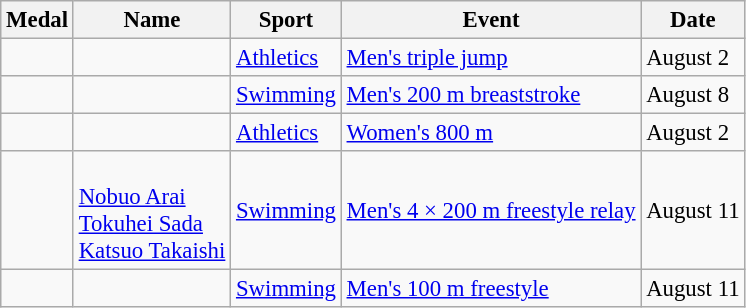<table class="wikitable sortable" style="font-size:95%">
<tr>
<th>Medal</th>
<th>Name</th>
<th>Sport</th>
<th>Event</th>
<th>Date</th>
</tr>
<tr>
<td></td>
<td></td>
<td><a href='#'>Athletics</a></td>
<td><a href='#'>Men's triple jump</a></td>
<td>August 2</td>
</tr>
<tr>
<td></td>
<td></td>
<td><a href='#'>Swimming</a></td>
<td><a href='#'>Men's 200 m breaststroke</a></td>
<td>August 8</td>
</tr>
<tr>
<td></td>
<td></td>
<td><a href='#'>Athletics</a></td>
<td><a href='#'>Women's 800 m</a></td>
<td>August 2</td>
</tr>
<tr>
<td></td>
<td><br><a href='#'>Nobuo Arai</a><br><a href='#'>Tokuhei Sada</a><br><a href='#'>Katsuo Takaishi</a></td>
<td><a href='#'>Swimming</a></td>
<td><a href='#'>Men's 4 × 200 m freestyle relay</a></td>
<td>August 11</td>
</tr>
<tr>
<td></td>
<td></td>
<td><a href='#'>Swimming</a></td>
<td><a href='#'>Men's 100 m freestyle</a></td>
<td>August 11</td>
</tr>
</table>
